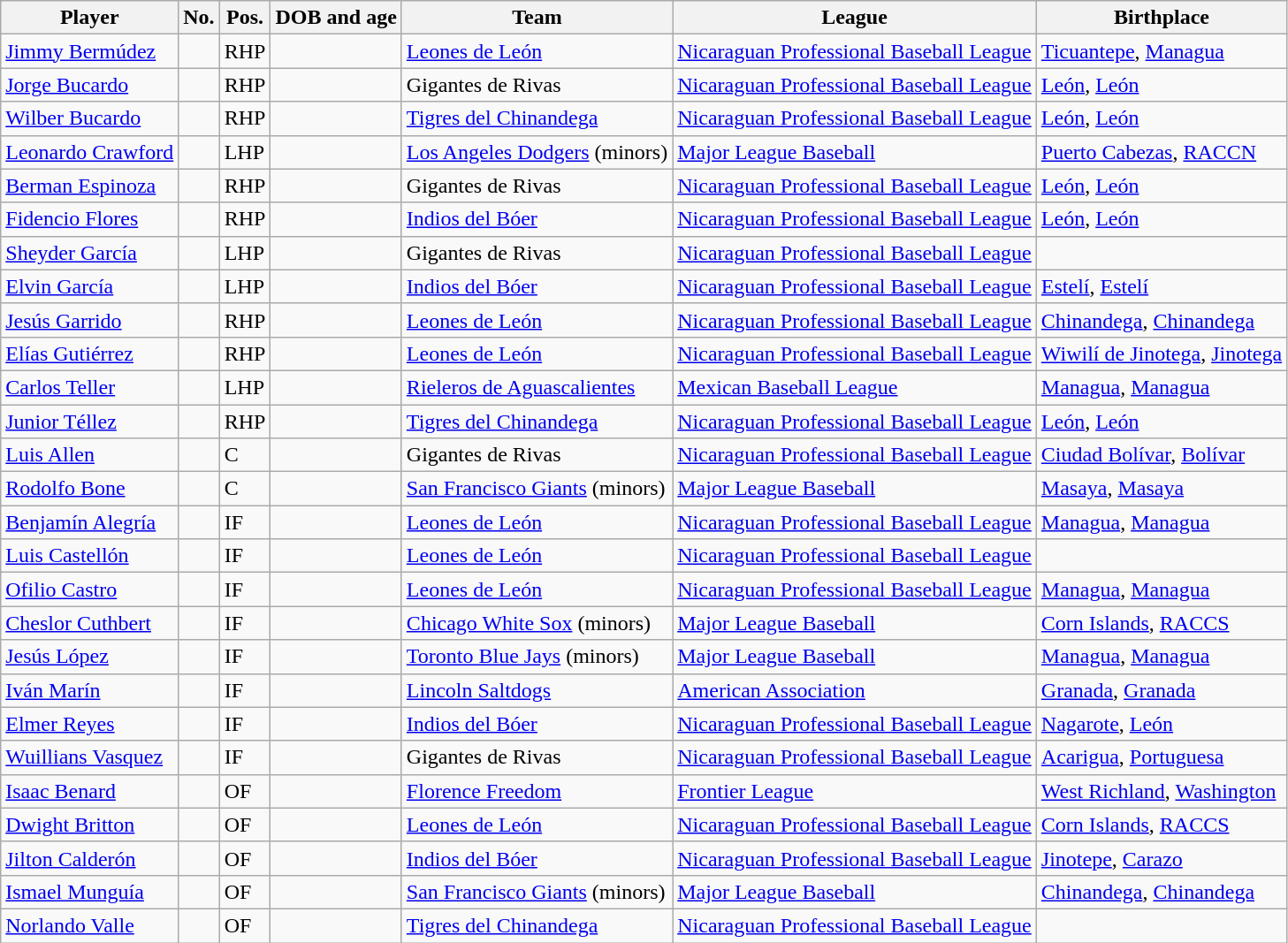<table class="wikitable sortable" style="white-space:nowrap;">
<tr>
<th>Player</th>
<th>No.</th>
<th>Pos.</th>
<th>DOB and age</th>
<th>Team</th>
<th>League</th>
<th>Birthplace</th>
</tr>
<tr>
<td><a href='#'>Jimmy Bermúdez</a></td>
<td></td>
<td>RHP</td>
<td></td>
<td> <a href='#'>Leones de León</a></td>
<td><a href='#'>Nicaraguan Professional Baseball League</a></td>
<td> <a href='#'>Ticuantepe</a>, <a href='#'>Managua</a></td>
</tr>
<tr>
<td><a href='#'>Jorge Bucardo</a></td>
<td></td>
<td>RHP</td>
<td></td>
<td> Gigantes de Rivas</td>
<td><a href='#'>Nicaraguan Professional Baseball League</a></td>
<td> <a href='#'>León</a>, <a href='#'>León</a></td>
</tr>
<tr>
<td><a href='#'>Wilber Bucardo</a></td>
<td></td>
<td>RHP</td>
<td></td>
<td> <a href='#'>Tigres del Chinandega</a></td>
<td><a href='#'>Nicaraguan Professional Baseball League</a></td>
<td> <a href='#'>León</a>, <a href='#'>León</a></td>
</tr>
<tr>
<td><a href='#'>Leonardo Crawford</a></td>
<td></td>
<td>LHP</td>
<td></td>
<td> <a href='#'>Los Angeles Dodgers</a> (minors)</td>
<td><a href='#'>Major League Baseball</a></td>
<td> <a href='#'>Puerto Cabezas</a>, <a href='#'>RACCN</a></td>
</tr>
<tr>
<td><a href='#'>Berman Espinoza</a></td>
<td></td>
<td>RHP</td>
<td></td>
<td> Gigantes de Rivas</td>
<td><a href='#'>Nicaraguan Professional Baseball League</a></td>
<td> <a href='#'>León</a>, <a href='#'>León</a></td>
</tr>
<tr>
<td><a href='#'>Fidencio Flores</a></td>
<td></td>
<td>RHP</td>
<td></td>
<td> <a href='#'>Indios del Bóer</a></td>
<td><a href='#'>Nicaraguan Professional Baseball League</a></td>
<td> <a href='#'>León</a>, <a href='#'>León</a></td>
</tr>
<tr>
<td><a href='#'>Sheyder García</a></td>
<td></td>
<td>LHP</td>
<td></td>
<td> Gigantes de Rivas</td>
<td><a href='#'>Nicaraguan Professional Baseball League</a></td>
<td></td>
</tr>
<tr>
<td><a href='#'>Elvin García</a></td>
<td></td>
<td>LHP</td>
<td></td>
<td> <a href='#'>Indios del Bóer</a></td>
<td><a href='#'>Nicaraguan Professional Baseball League</a></td>
<td> <a href='#'>Estelí</a>, <a href='#'>Estelí</a></td>
</tr>
<tr>
<td><a href='#'>Jesús Garrido</a></td>
<td></td>
<td>RHP</td>
<td></td>
<td> <a href='#'>Leones de León</a></td>
<td><a href='#'>Nicaraguan Professional Baseball League</a></td>
<td> <a href='#'>Chinandega</a>, <a href='#'>Chinandega</a></td>
</tr>
<tr>
<td><a href='#'>Elías Gutiérrez</a></td>
<td></td>
<td>RHP</td>
<td></td>
<td> <a href='#'>Leones de León</a></td>
<td><a href='#'>Nicaraguan Professional Baseball League</a></td>
<td> <a href='#'>Wiwilí de Jinotega</a>, <a href='#'>Jinotega</a></td>
</tr>
<tr>
<td><a href='#'>Carlos Teller</a></td>
<td></td>
<td>LHP</td>
<td></td>
<td> <a href='#'>Rieleros de Aguascalientes</a></td>
<td><a href='#'>Mexican Baseball League</a></td>
<td> <a href='#'>Managua</a>, <a href='#'>Managua</a></td>
</tr>
<tr>
<td><a href='#'>Junior Téllez</a></td>
<td></td>
<td>RHP</td>
<td></td>
<td> <a href='#'>Tigres del Chinandega</a></td>
<td><a href='#'>Nicaraguan Professional Baseball League</a></td>
<td> <a href='#'>León</a>, <a href='#'>León</a></td>
</tr>
<tr>
<td><a href='#'>Luis Allen</a></td>
<td></td>
<td>C</td>
<td></td>
<td> Gigantes de Rivas</td>
<td><a href='#'>Nicaraguan Professional Baseball League</a></td>
<td> <a href='#'>Ciudad Bolívar</a>, <a href='#'>Bolívar</a></td>
</tr>
<tr>
<td><a href='#'>Rodolfo Bone</a></td>
<td></td>
<td>C</td>
<td></td>
<td> <a href='#'>San Francisco Giants</a> (minors)</td>
<td><a href='#'>Major League Baseball</a></td>
<td> <a href='#'>Masaya</a>, <a href='#'>Masaya</a></td>
</tr>
<tr>
<td><a href='#'>Benjamín Alegría</a></td>
<td></td>
<td>IF</td>
<td></td>
<td> <a href='#'>Leones de León</a></td>
<td><a href='#'>Nicaraguan Professional Baseball League</a></td>
<td> <a href='#'>Managua</a>, <a href='#'>Managua</a></td>
</tr>
<tr>
<td><a href='#'>Luis Castellón</a></td>
<td></td>
<td>IF</td>
<td></td>
<td> <a href='#'>Leones de León</a></td>
<td><a href='#'>Nicaraguan Professional Baseball League</a></td>
<td></td>
</tr>
<tr>
<td><a href='#'>Ofilio Castro</a></td>
<td></td>
<td>IF</td>
<td></td>
<td> <a href='#'>Leones de León</a></td>
<td><a href='#'>Nicaraguan Professional Baseball League</a></td>
<td> <a href='#'>Managua</a>, <a href='#'>Managua</a></td>
</tr>
<tr>
<td><a href='#'>Cheslor Cuthbert</a></td>
<td></td>
<td>IF</td>
<td></td>
<td> <a href='#'>Chicago White Sox</a> (minors)</td>
<td><a href='#'>Major League Baseball</a></td>
<td> <a href='#'>Corn Islands</a>, <a href='#'>RACCS</a></td>
</tr>
<tr>
<td><a href='#'>Jesús López</a></td>
<td></td>
<td>IF</td>
<td></td>
<td> <a href='#'>Toronto Blue Jays</a> (minors)</td>
<td><a href='#'>Major League Baseball</a></td>
<td> <a href='#'>Managua</a>, <a href='#'>Managua</a></td>
</tr>
<tr>
<td><a href='#'>Iván Marín</a></td>
<td></td>
<td>IF</td>
<td></td>
<td> <a href='#'>Lincoln Saltdogs</a></td>
<td><a href='#'>American Association</a></td>
<td> <a href='#'>Granada</a>, <a href='#'>Granada</a></td>
</tr>
<tr>
<td><a href='#'>Elmer Reyes</a></td>
<td></td>
<td>IF</td>
<td></td>
<td> <a href='#'>Indios del Bóer</a></td>
<td><a href='#'>Nicaraguan Professional Baseball League</a></td>
<td> <a href='#'>Nagarote</a>, <a href='#'>León</a></td>
</tr>
<tr>
<td><a href='#'>Wuillians Vasquez</a></td>
<td></td>
<td>IF</td>
<td></td>
<td> Gigantes de Rivas</td>
<td><a href='#'>Nicaraguan Professional Baseball League</a></td>
<td> <a href='#'>Acarigua</a>, <a href='#'>Portuguesa</a></td>
</tr>
<tr>
<td><a href='#'>Isaac Benard</a></td>
<td></td>
<td>OF</td>
<td></td>
<td> <a href='#'>Florence Freedom</a></td>
<td><a href='#'>Frontier League</a></td>
<td> <a href='#'>West Richland</a>, <a href='#'>Washington</a></td>
</tr>
<tr>
<td><a href='#'>Dwight Britton</a></td>
<td></td>
<td>OF</td>
<td></td>
<td> <a href='#'>Leones de León</a></td>
<td><a href='#'>Nicaraguan Professional Baseball League</a></td>
<td> <a href='#'>Corn Islands</a>, <a href='#'>RACCS</a></td>
</tr>
<tr>
<td><a href='#'>Jilton Calderón</a></td>
<td></td>
<td>OF</td>
<td></td>
<td> <a href='#'>Indios del Bóer</a></td>
<td><a href='#'>Nicaraguan Professional Baseball League</a></td>
<td> <a href='#'>Jinotepe</a>, <a href='#'>Carazo</a></td>
</tr>
<tr>
<td><a href='#'>Ismael Munguía</a></td>
<td></td>
<td>OF</td>
<td></td>
<td> <a href='#'>San Francisco Giants</a> (minors)</td>
<td><a href='#'>Major League Baseball</a></td>
<td> <a href='#'>Chinandega</a>, <a href='#'>Chinandega</a></td>
</tr>
<tr>
<td><a href='#'>Norlando Valle</a></td>
<td></td>
<td>OF</td>
<td></td>
<td> <a href='#'>Tigres del Chinandega</a></td>
<td><a href='#'>Nicaraguan Professional Baseball League</a></td>
<td></td>
</tr>
</table>
